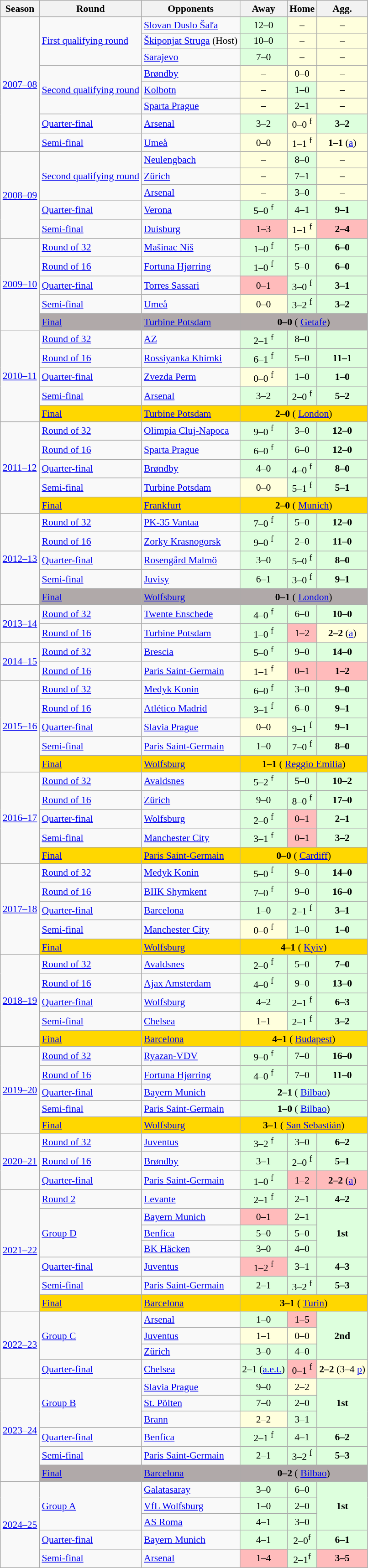<table class="wikitable mw-collapsible mw-collapsed" align=center cellspacing="0" cellpadding="3" style="border:1px solid #AAAAAA;font-size:90%">
<tr>
<th>Season</th>
<th>Round</th>
<th>Opponents</th>
<th>Away</th>
<th>Home</th>
<th>Agg.</th>
</tr>
<tr>
<td rowspan="8"><a href='#'>2007–08</a></td>
<td rowspan="3"><a href='#'>First qualifying round</a></td>
<td> <a href='#'>Slovan Duslo Šaľa</a></td>
<td style="text-align:center; background:#ddffdd">12–0</td>
<td style="text-align:center; background:#ffffdd">–</td>
<td style="text-align:center; background:#ffffdd">–</td>
</tr>
<tr>
<td> <a href='#'>Škiponjat Struga</a> (Host)</td>
<td style="text-align:center; background:#ddffdd">10–0</td>
<td style="text-align:center; background:#ffffdd">–</td>
<td style="text-align:center; background:#ffffdd">–</td>
</tr>
<tr>
<td> <a href='#'>Sarajevo</a></td>
<td style="text-align:center; background:#ddffdd">7–0</td>
<td style="text-align:center; background:#ffffdd">–</td>
<td style="text-align:center; background:#ffffdd">–</td>
</tr>
<tr>
<td rowspan="3"><a href='#'>Second qualifying round</a></td>
<td> <a href='#'>Brøndby</a></td>
<td style="text-align:center; background:#ffffdd">–</td>
<td style="text-align:center; background:#ffffdd">0–0</td>
<td style="text-align:center; background:#ffffdd">–</td>
</tr>
<tr>
<td> <a href='#'>Kolbotn</a></td>
<td style="text-align:center; background:#ffffdd">–</td>
<td style="text-align:center; background:#ddffdd">1–0</td>
<td style="text-align:center; background:#ffffdd">–</td>
</tr>
<tr>
<td> <a href='#'>Sparta Prague</a></td>
<td style="text-align:center; background:#ffffdd">–</td>
<td style="text-align:center; background:#ddffdd">2–1</td>
<td style="text-align:center; background:#ffffdd">–</td>
</tr>
<tr>
<td><a href='#'>Quarter-final</a></td>
<td> <a href='#'>Arsenal</a></td>
<td style="text-align:center; background:#ddffdd">3–2</td>
<td style="text-align:center; background:#ffffdd">0–0 <sup>f</sup></td>
<td style="text-align:center; background:#ddffdd"><strong>3–2</strong></td>
</tr>
<tr>
<td><a href='#'>Semi-final</a></td>
<td> <a href='#'>Umeå</a></td>
<td style="text-align:center; background:#ffffdd">0–0</td>
<td style="text-align:center; background:#ffffdd">1–1 <sup>f</sup></td>
<td style="text-align:center; background:#ffffdd"><strong>1–1</strong> (<a href='#'>a</a>)</td>
</tr>
<tr>
<td rowspan="5"><a href='#'>2008–09</a></td>
<td rowspan="3"><a href='#'>Second qualifying round</a></td>
<td> <a href='#'>Neulengbach</a></td>
<td style="text-align:center; background:#ffffdd">–</td>
<td style="text-align:center; background:#ddffdd">8–0</td>
<td style="text-align:center; background:#ffffdd">–</td>
</tr>
<tr>
<td> <a href='#'>Zürich</a></td>
<td style="text-align:center; background:#ffffdd">–</td>
<td style="text-align:center; background:#ddffdd">7–1</td>
<td style="text-align:center; background:#ffffdd">–</td>
</tr>
<tr>
<td> <a href='#'>Arsenal</a></td>
<td style="text-align:center; background:#ffffdd">–</td>
<td style="text-align:center; background:#ddffdd">3–0</td>
<td style="text-align:center; background:#ffffdd">–</td>
</tr>
<tr>
<td><a href='#'>Quarter-final</a></td>
<td> <a href='#'>Verona</a></td>
<td style="text-align:center; background:#ddffdd">5–0 <sup>f</sup></td>
<td style="text-align:center; background:#ddffdd">4–1</td>
<td style="text-align:center; background:#ddffdd"><strong>9–1</strong></td>
</tr>
<tr>
<td><a href='#'>Semi-final</a></td>
<td> <a href='#'>Duisburg</a></td>
<td style="text-align:center; background:#ffbbbb">1–3</td>
<td style="text-align:center; background:#ffffdd">1–1 <sup>f</sup></td>
<td style="text-align:center; background:#ffbbbb"><strong>2–4</strong></td>
</tr>
<tr>
<td rowspan="5"><a href='#'>2009–10</a></td>
<td><a href='#'>Round of 32</a></td>
<td> <a href='#'>Mašinac Niš</a></td>
<td style="text-align:center; background:#ddffdd">1–0 <sup>f</sup></td>
<td style="text-align:center; background:#ddffdd">5–0</td>
<td style="text-align:center; background:#ddffdd"><strong>6–0</strong></td>
</tr>
<tr>
<td><a href='#'>Round of 16</a></td>
<td> <a href='#'>Fortuna Hjørring</a></td>
<td style="text-align:center; background:#ddffdd">1–0 <sup>f</sup></td>
<td style="text-align:center; background:#ddffdd">5–0</td>
<td style="text-align:center; background:#ddffdd"><strong>6–0</strong></td>
</tr>
<tr>
<td><a href='#'>Quarter-final</a></td>
<td> <a href='#'>Torres Sassari</a></td>
<td style="text-align:center; background:#ffbbbb">0–1</td>
<td style="text-align:center; background:#ddffdd">3–0 <sup>f</sup></td>
<td style="text-align:center; background:#ddffdd"><strong>3–1</strong></td>
</tr>
<tr>
<td><a href='#'>Semi-final</a></td>
<td> <a href='#'>Umeå</a></td>
<td style="text-align:center; background:#ffffdd">0–0</td>
<td style="text-align:center; background:#ddffdd">3–2 <sup>f</sup></td>
<td style="text-align:center; background:#ddffdd"><strong>3–2</strong></td>
</tr>
<tr>
<td style="background:#B0A9A9"><a href='#'>Final</a></td>
<td style="background:#B0A9A9"> <a href='#'>Turbine Potsdam</a></td>
<td colspan="3" style="text-align:center; background:#B0A9A9"><strong>0–0  </strong> ( <a href='#'>Getafe</a>)</td>
</tr>
<tr>
<td rowspan="5"><a href='#'>2010–11</a></td>
<td><a href='#'>Round of 32</a></td>
<td> <a href='#'>AZ</a></td>
<td style="text-align:center; background:#ddffdd">2–1 <sup>f</sup></td>
<td style="text-align:center; background:#ddffdd">8–0</td>
<td style="text-align:center; background:#ddffdd"><strong></strong></td>
</tr>
<tr>
<td><a href='#'>Round of 16</a></td>
<td> <a href='#'>Rossiyanka Khimki</a></td>
<td style="text-align:center; background:#ddffdd">6–1 <sup>f</sup></td>
<td style="text-align:center; background:#ddffdd">5–0</td>
<td style="text-align:center; background:#ddffdd"><strong>11–1</strong></td>
</tr>
<tr>
<td><a href='#'>Quarter-final</a></td>
<td> <a href='#'>Zvezda Perm</a></td>
<td style="text-align:center; background:#ffffdd">0–0 <sup>f</sup></td>
<td style="text-align:center; background:#ddffdd">1–0</td>
<td style="text-align:center; background:#ddffdd"><strong>1–0</strong></td>
</tr>
<tr>
<td><a href='#'>Semi-final</a></td>
<td> <a href='#'>Arsenal</a></td>
<td style="text-align:center; background:#ddffdd">3–2</td>
<td style="text-align:center; background:#ddffdd">2–0 <sup>f</sup></td>
<td style="text-align:center; background:#ddffdd"><strong>5–2</strong></td>
</tr>
<tr>
<td style="background:gold"><a href='#'>Final</a></td>
<td style="background:gold"> <a href='#'>Turbine Potsdam</a></td>
<td colspan="3" style="text-align:center; background:gold"><strong>2–0</strong> ( <a href='#'>London</a>)</td>
</tr>
<tr>
<td rowspan="5"><a href='#'>2011–12</a></td>
<td><a href='#'>Round of 32</a></td>
<td> <a href='#'>Olimpia Cluj-Napoca</a></td>
<td style="text-align:center; background:#ddffdd">9–0 <sup>f</sup></td>
<td style="text-align:center; background:#ddffdd">3–0</td>
<td style="text-align:center; background:#ddffdd"><strong>12–0</strong></td>
</tr>
<tr>
<td><a href='#'>Round of 16</a></td>
<td> <a href='#'>Sparta Prague</a></td>
<td style="text-align:center; background:#ddffdd">6–0 <sup>f</sup></td>
<td style="text-align:center; background:#ddffdd">6–0</td>
<td style="text-align:center; background:#ddffdd"><strong>12–0</strong></td>
</tr>
<tr>
<td><a href='#'>Quarter-final</a></td>
<td> <a href='#'>Brøndby</a></td>
<td style="text-align:center; background:#ddffdd">4–0</td>
<td style="text-align:center; background:#ddffdd">4–0 <sup>f</sup></td>
<td style="text-align:center; background:#ddffdd"><strong>8–0</strong></td>
</tr>
<tr>
<td><a href='#'>Semi-final</a></td>
<td> <a href='#'>Turbine Potsdam</a></td>
<td style="text-align:center; background:#ffffdd">0–0</td>
<td style="text-align:center; background:#ddffdd">5–1 <sup>f</sup></td>
<td style="text-align:center; background:#ddffdd"><strong>5–1</strong></td>
</tr>
<tr>
<td style="background:gold"><a href='#'>Final</a></td>
<td style="background:gold"> <a href='#'>Frankfurt</a></td>
<td colspan="3" style="text-align:center; background:gold"><strong>2–0</strong> ( <a href='#'>Munich</a>)</td>
</tr>
<tr>
<td rowspan="5"><a href='#'>2012–13</a></td>
<td><a href='#'>Round of 32</a></td>
<td> <a href='#'>PK-35 Vantaa</a></td>
<td style="text-align:center; background:#ddffdd">7–0 <sup>f</sup></td>
<td style="text-align:center; background:#ddffdd">5–0</td>
<td style="text-align:center; background:#ddffdd"><strong>12–0</strong></td>
</tr>
<tr>
<td><a href='#'>Round of 16</a></td>
<td> <a href='#'>Zorky Krasnogorsk</a></td>
<td style="text-align:center; background:#ddffdd">9–0 <sup>f</sup></td>
<td style="text-align:center; background:#ddffdd">2–0</td>
<td style="text-align:center; background:#ddffdd"><strong>11–0</strong></td>
</tr>
<tr>
<td><a href='#'>Quarter-final</a></td>
<td> <a href='#'>Rosengård Malmö</a></td>
<td style="text-align:center; background:#ddffdd">3–0</td>
<td style="text-align:center; background:#ddffdd">5–0 <sup>f</sup></td>
<td style="text-align:center; background:#ddffdd"><strong>8–0</strong></td>
</tr>
<tr>
<td><a href='#'>Semi-final</a></td>
<td> <a href='#'>Juvisy</a></td>
<td style="text-align:center; background:#ddffdd">6–1</td>
<td style="text-align:center; background:#ddffdd">3–0 <sup>f</sup></td>
<td style="text-align:center; background:#ddffdd"><strong>9–1</strong></td>
</tr>
<tr>
<td style="background:#B0A9A9"><a href='#'>Final</a></td>
<td style="background:#B0A9A9"> <a href='#'>Wolfsburg</a></td>
<td colspan="3" style="text-align:center; background:#B0A9A9"><strong>0–1</strong> ( <a href='#'>London</a>)</td>
</tr>
<tr>
<td rowspan="2"><a href='#'>2013–14</a></td>
<td><a href='#'>Round of 32</a></td>
<td> <a href='#'>Twente Enschede</a></td>
<td style="text-align:center; background:#ddffdd">4–0 <sup>f</sup></td>
<td style="text-align:center; background:#ddffdd">6–0</td>
<td style="text-align:center; background:#ddffdd"><strong>10–0</strong></td>
</tr>
<tr>
<td><a href='#'>Round of 16</a></td>
<td> <a href='#'>Turbine Potsdam</a></td>
<td style="text-align:center; background:#ddffdd">1–0 <sup>f</sup></td>
<td style="text-align:center; background:#ffbbbb">1–2</td>
<td style="text-align:center; background:#ffffdd"><strong>2–2</strong> (<a href='#'>a</a>)</td>
</tr>
<tr>
<td rowspan="2"><a href='#'>2014–15</a></td>
<td><a href='#'>Round of 32</a></td>
<td> <a href='#'>Brescia</a></td>
<td style="text-align:center; background:#ddffdd">5–0 <sup>f</sup></td>
<td style="text-align:center; background:#ddffdd">9–0</td>
<td style="text-align:center; background:#ddffdd"><strong>14–0</strong></td>
</tr>
<tr>
<td><a href='#'>Round of 16</a></td>
<td> <a href='#'>Paris Saint-Germain</a></td>
<td style="text-align:center; background:#ffffdd">1–1 <sup>f</sup></td>
<td style="text-align:center; background:#ffbbbb">0–1</td>
<td style="text-align:center; background:#ffbbbb"><strong>1–2</strong></td>
</tr>
<tr>
<td rowspan="5"><a href='#'>2015–16</a></td>
<td><a href='#'>Round of 32</a></td>
<td> <a href='#'>Medyk Konin</a></td>
<td style="text-align:center; background:#ddffdd">6–0 <sup>f</sup></td>
<td style="text-align:center; background:#ddffdd">3–0</td>
<td style="text-align:center; background:#ddffdd"><strong>9–0</strong></td>
</tr>
<tr>
<td><a href='#'>Round of 16</a></td>
<td> <a href='#'>Atlético Madrid</a></td>
<td style="text-align:center; background:#ddffdd">3–1 <sup>f</sup></td>
<td style="text-align:center; background:#ddffdd">6–0</td>
<td style="text-align:center; background:#ddffdd"><strong>9–1</strong></td>
</tr>
<tr>
<td><a href='#'>Quarter-final</a></td>
<td> <a href='#'>Slavia Prague</a></td>
<td style="text-align:center; background:#ffffdd">0–0</td>
<td style="text-align:center; background:#ddffdd">9–1 <sup>f</sup></td>
<td style="text-align:center; background:#ddffdd"><strong>9–1</strong></td>
</tr>
<tr>
<td><a href='#'>Semi-final</a></td>
<td> <a href='#'>Paris Saint-Germain</a></td>
<td style="text-align:center; background:#ddffdd">1–0</td>
<td style="text-align:center; background:#ddffdd">7–0 <sup>f</sup></td>
<td style="text-align:center; background:#ddffdd"><strong>8–0</strong></td>
</tr>
<tr>
<td style="background:gold"><a href='#'>Final</a></td>
<td style="background:gold"> <a href='#'>Wolfsburg</a></td>
<td colspan="3" style="text-align:center; background:gold"><strong>1–1  </strong> ( <a href='#'>Reggio Emilia</a>)</td>
</tr>
<tr>
<td rowspan="5"><a href='#'>2016–17</a></td>
<td><a href='#'>Round of 32</a></td>
<td> <a href='#'>Avaldsnes</a></td>
<td style="text-align:center; background:#ddffdd">5–2 <sup>f</sup></td>
<td style="text-align:center; background:#ddffdd">5–0</td>
<td style="text-align:center; background:#ddffdd"><strong>10–2</strong></td>
</tr>
<tr>
<td><a href='#'>Round of 16</a></td>
<td> <a href='#'>Zürich</a></td>
<td style="text-align:center; background:#ddffdd">9–0</td>
<td style="text-align:center; background:#ddffdd">8–0 <sup>f</sup></td>
<td style="text-align:center; background:#ddffdd"><strong>17–0</strong></td>
</tr>
<tr>
<td><a href='#'>Quarter-final</a></td>
<td> <a href='#'>Wolfsburg</a></td>
<td style="text-align:center; background:#ddffdd">2–0 <sup>f</sup></td>
<td style="text-align:center; background:#ffbbbb">0–1</td>
<td style="text-align:center; background:#ddffdd"><strong>2–1</strong></td>
</tr>
<tr>
<td><a href='#'>Semi-final</a></td>
<td> <a href='#'>Manchester City</a></td>
<td style="text-align:center; background:#ddffdd">3–1 <sup>f</sup></td>
<td style="text-align:center; background:#ffbbbb">0–1</td>
<td style="text-align:center; background:#ddffdd"><strong>3–2</strong></td>
</tr>
<tr>
<td style="background:gold"><a href='#'>Final</a></td>
<td style="background:gold"> <a href='#'>Paris Saint-Germain</a></td>
<td colspan="3" style="text-align:center; background:gold"><strong>0–0  </strong> ( <a href='#'>Cardiff</a>)</td>
</tr>
<tr>
<td rowspan="5"><a href='#'>2017–18</a></td>
<td><a href='#'>Round of 32</a></td>
<td> <a href='#'>Medyk Konin</a></td>
<td style="text-align:center; background:#ddffdd">5–0 <sup>f</sup></td>
<td style="text-align:center; background:#ddffdd">9–0</td>
<td style="text-align:center; background:#ddffdd"><strong>14–0</strong></td>
</tr>
<tr>
<td><a href='#'>Round of 16</a></td>
<td> <a href='#'>BIIK Shymkent</a></td>
<td style="text-align:center; background:#ddffdd">7–0 <sup>f</sup></td>
<td style="text-align:center; background:#ddffdd">9–0</td>
<td style="text-align:center; background:#ddffdd"><strong>16–0</strong></td>
</tr>
<tr>
<td><a href='#'>Quarter-final</a></td>
<td> <a href='#'>Barcelona</a></td>
<td style="text-align:center; background:#ddffdd">1–0</td>
<td style="text-align:center; background:#ddffdd">2–1 <sup>f</sup></td>
<td style="text-align:center; background:#ddffdd"><strong>3–1</strong></td>
</tr>
<tr>
<td><a href='#'>Semi-final</a></td>
<td> <a href='#'>Manchester City</a></td>
<td style="text-align:center; background:#ffffdd">0–0 <sup>f</sup></td>
<td style="text-align:center; background:#ddffdd">1–0</td>
<td style="text-align:center; background:#ddffdd"><strong>1–0</strong></td>
</tr>
<tr>
<td style="background:gold"><a href='#'>Final</a></td>
<td style="background:gold"> <a href='#'>Wolfsburg</a></td>
<td colspan="3" style="text-align:center; background:gold"><strong>4–1 </strong> ( <a href='#'>Kyiv</a>)</td>
</tr>
<tr>
<td rowspan="5"><a href='#'>2018–19</a></td>
<td><a href='#'>Round of 32</a></td>
<td> <a href='#'>Avaldsnes</a></td>
<td style="text-align:center; background:#ddffdd">2–0 <sup>f</sup></td>
<td style="text-align:center; background:#ddffdd">5–0</td>
<td style="text-align:center; background:#ddffdd"><strong>7–0</strong></td>
</tr>
<tr>
<td><a href='#'>Round of 16</a></td>
<td> <a href='#'>Ajax Amsterdam</a></td>
<td style="text-align:center; background:#ddffdd">4–0 <sup>f</sup></td>
<td style="text-align:center; background:#ddffdd">9–0</td>
<td style="text-align:center; background:#ddffdd"><strong>13–0</strong></td>
</tr>
<tr>
<td><a href='#'>Quarter-final</a></td>
<td> <a href='#'>Wolfsburg</a></td>
<td style="text-align:center; background:#ddffdd">4–2</td>
<td style="text-align:center; background:#ddffdd">2–1 <sup>f</sup></td>
<td style="text-align:center; background:#ddffdd"><strong>6–3</strong></td>
</tr>
<tr>
<td><a href='#'>Semi-final</a></td>
<td> <a href='#'>Chelsea</a></td>
<td style="text-align:center; background:#ffffdd">1–1</td>
<td style="text-align:center; background:#ddffdd">2–1 <sup>f</sup></td>
<td style="text-align:center; background:#ddffdd"><strong>3–2</strong></td>
</tr>
<tr>
<td style="background:gold"><a href='#'>Final</a></td>
<td style="background:gold"> <a href='#'>Barcelona</a></td>
<td colspan="3" style="text-align:center; background:gold"><strong>4–1</strong> ( <a href='#'>Budapest</a>)</td>
</tr>
<tr>
<td rowspan="5"><a href='#'>2019–20</a></td>
<td><a href='#'>Round of 32</a></td>
<td> <a href='#'>Ryazan-VDV</a></td>
<td style="text-align:center; background:#ddffdd">9–0 <sup>f</sup></td>
<td style="text-align:center; background:#ddffdd">7–0</td>
<td style="text-align:center; background:#ddffdd"><strong>16–0</strong></td>
</tr>
<tr>
<td><a href='#'>Round of 16</a></td>
<td> <a href='#'>Fortuna Hjørring</a></td>
<td style="text-align:center; background:#ddffdd">4–0 <sup>f</sup></td>
<td style="text-align:center; background:#ddffdd">7–0</td>
<td style="text-align:center; background:#ddffdd"><strong>11–0</strong></td>
</tr>
<tr>
<td><a href='#'>Quarter-final</a></td>
<td> <a href='#'>Bayern Munich</a></td>
<td colspan="3" style="text-align:center; background:#ddffdd"><strong>2–1</strong> ( <a href='#'>Bilbao</a>)</td>
</tr>
<tr>
<td><a href='#'>Semi-final</a></td>
<td> <a href='#'>Paris Saint-Germain</a></td>
<td colspan="3" style="text-align:center; background:#ddffdd"><strong>1–0</strong> ( <a href='#'>Bilbao</a>)</td>
</tr>
<tr>
<td style="background:gold"><a href='#'>Final</a></td>
<td style="background:gold"> <a href='#'>Wolfsburg</a></td>
<td colspan="3" style="text-align:center; background:gold"><strong>3–1</strong> ( <a href='#'>San Sebastián</a>)</td>
</tr>
<tr>
<td rowspan="3"><a href='#'>2020–21</a></td>
<td><a href='#'>Round of 32</a></td>
<td> <a href='#'>Juventus</a></td>
<td style="text-align:center; background:#ddffdd">3–2 <sup>f</sup></td>
<td style="text-align:center; background:#ddffdd">3–0</td>
<td style="text-align:center; background:#ddffdd"><strong>6–2</strong></td>
</tr>
<tr>
<td><a href='#'>Round of 16</a></td>
<td> <a href='#'>Brøndby</a></td>
<td style="text-align:center; background:#ddffdd">3–1</td>
<td style="text-align:center; background:#ddffdd">2–0 <sup>f</sup></td>
<td style="text-align:center; background:#ddffdd"><strong>5–1</strong></td>
</tr>
<tr>
<td><a href='#'>Quarter-final</a></td>
<td> <a href='#'>Paris Saint-Germain</a></td>
<td style="text-align:center; background:#ddffdd">1–0 <sup>f</sup></td>
<td style="text-align:center; background:#ffbbbb">1–2</td>
<td style="text-align:center; background:#ffbbbb"><strong>2–2</strong> (<a href='#'>a</a>)</td>
</tr>
<tr>
<td rowspan=7><a href='#'>2021–22</a></td>
<td><a href='#'>Round 2</a></td>
<td> <a href='#'>Levante</a></td>
<td style="text-align:center; background:#ddffdd">2–1 <sup>f</sup></td>
<td style="text-align:center; background:#ddffdd">2–1</td>
<td style="text-align:center; background:#ddffdd"><strong>4–2</strong></td>
</tr>
<tr>
<td rowspan=3><a href='#'>Group D</a></td>
<td> <a href='#'>Bayern Munich</a></td>
<td style="text-align:center; background:#ffbbbb">0–1</td>
<td style="text-align:center; background:#ddffdd">2–1</td>
<td style="text-align:center; background:#ddffdd" rowspan=3><strong>1st</strong></td>
</tr>
<tr>
<td> <a href='#'>Benfica</a></td>
<td style="text-align:center; background:#ddffdd">5–0</td>
<td style="text-align:center; background:#ddffdd">5–0</td>
</tr>
<tr>
<td> <a href='#'>BK Häcken</a></td>
<td style="text-align:center; background:#ddffdd">3–0</td>
<td style="text-align:center; background:#ddffdd">4–0</td>
</tr>
<tr>
<td><a href='#'>Quarter-final</a></td>
<td> <a href='#'>Juventus</a></td>
<td style="text-align:center; background:#ffbbbb">1–2 <sup>f</sup></td>
<td style="text-align:center; background:#ddffdd">3–1</td>
<td style="text-align:center; background:#ddffdd"><strong>4–3</strong></td>
</tr>
<tr>
<td><a href='#'>Semi-final</a></td>
<td> <a href='#'>Paris Saint-Germain</a></td>
<td style="text-align:center; background:#ddffdd">2–1</td>
<td style="text-align:center; background:#ddffdd">3–2 <sup>f</sup></td>
<td style="text-align:center; background:#ddffdd"><strong>5–3</strong></td>
</tr>
<tr>
<td style="background:gold"><a href='#'>Final</a></td>
<td style="background:gold"> <a href='#'>Barcelona</a></td>
<td colspan="3" style="text-align:center; background:gold"><strong>3–1</strong> ( <a href='#'>Turin</a>)</td>
</tr>
<tr>
<td rowspan=4><a href='#'>2022–23</a></td>
<td rowspan=3><a href='#'>Group C</a></td>
<td> <a href='#'>Arsenal</a></td>
<td style="text-align:center; background:#ddffdd">1–0</td>
<td style="text-align:center; background:#ffbbbb">1–5</td>
<td style="text-align:center; background:#ddffdd" rowspan=3><strong>2nd</strong></td>
</tr>
<tr>
<td> <a href='#'>Juventus</a></td>
<td style="text-align:center; background:#ffffdd">1–1</td>
<td style="text-align:center; background:#ffffdd">0–0</td>
</tr>
<tr>
<td> <a href='#'>Zürich</a></td>
<td style="text-align:center; background:#ddffdd">3–0</td>
<td style="text-align:center; background:#ddffdd">4–0</td>
</tr>
<tr>
<td><a href='#'>Quarter-final</a></td>
<td> <a href='#'>Chelsea</a></td>
<td style="text-align:center; background:#ddffdd">2–1 (<a href='#'>a.e.t.</a>)</td>
<td style="text-align:center; background:#ffbbbb">0–1 <sup>f</sup></td>
<td style="text-align:center; background:#ffffdd"><strong>2–2</strong> (3–4 <a href='#'>p</a>)</td>
</tr>
<tr>
<td rowspan=6><a href='#'>2023–24</a></td>
<td rowspan=3><a href='#'>Group B</a></td>
<td> <a href='#'>Slavia Prague</a></td>
<td style="text-align:center; background:#ddffdd">9–0</td>
<td style="text-align:center; background:#ffffdd">2–2</td>
<td style="text-align:center; background:#ddffdd" rowspan=3><strong>1st</strong></td>
</tr>
<tr>
<td> <a href='#'>St. Pölten</a></td>
<td style="text-align:center; background:#ddffdd">7–0</td>
<td style="text-align:center; background:#ddffdd">2–0</td>
</tr>
<tr>
<td> <a href='#'>Brann</a></td>
<td style="text-align:center; background:#ffffdd">2–2</td>
<td style="text-align:center; background:#ddffdd">3–1</td>
</tr>
<tr>
<td><a href='#'>Quarter-final</a></td>
<td> <a href='#'>Benfica</a></td>
<td style="text-align:center; background:#ddffdd">2–1 <sup>f</sup></td>
<td style="text-align:center; background:#ddffdd">4–1</td>
<td style="text-align:center; background:#ddffdd"><strong>6–2</strong></td>
</tr>
<tr>
<td><a href='#'>Semi-final</a></td>
<td> <a href='#'>Paris Saint-Germain</a></td>
<td style="text-align:center; background:#ddffdd">2–1</td>
<td style="text-align:center; background:#ddffdd">3–2 <sup>f</sup></td>
<td style="text-align:center; background:#ddffdd"><strong>5–3</strong></td>
</tr>
<tr>
<td style="background:#B0A9A9"><a href='#'>Final</a></td>
<td style="background:#B0A9A9"> <a href='#'>Barcelona</a></td>
<td colspan="3" style="text-align:center; background:#B0A9A9"><strong>0–2</strong> ( <a href='#'>Bilbao</a>)</td>
</tr>
<tr>
<td rowspan=5><a href='#'>2024–25</a></td>
<td rowspan=3><a href='#'>Group A</a></td>
<td> <a href='#'>Galatasaray</a></td>
<td style="text-align:center; background:#ddffdd">3–0</td>
<td style="text-align:center; background:#ddffdd">6–0</td>
<td style="text-align:center; background:#ddffdd" rowspan=3><strong>1st</strong></td>
</tr>
<tr>
<td> <a href='#'>VfL Wolfsburg</a></td>
<td style="text-align:center; background:#ddffdd">1–0</td>
<td style="text-align:center; background:#ddffdd">2–0</td>
</tr>
<tr>
<td> <a href='#'>AS Roma</a></td>
<td style="text-align:center; background:#ddffdd">4–1</td>
<td style="text-align:center; background:#ddffdd">3–0</td>
</tr>
<tr>
<td><a href='#'>Quarter-final</a></td>
<td> <a href='#'>Bayern Munich</a></td>
<td style="text-align:center; background:#ddffdd">4–1</td>
<td style="text-align:center; background:#ddffdd">2–0<sup>f</sup></td>
<td style="text-align:center; background:#ddffdd"><strong>6–1</strong></td>
</tr>
<tr>
<td><a href='#'>Semi-final</a></td>
<td> <a href='#'>Arsenal</a></td>
<td style="text-align:center; background:#ffbbbb">1–4</td>
<td style="text-align:center; background:#ddffdd">2–1<sup>f</sup></td>
<td style="text-align:center; background:#ffbbbb"><strong>3–5</strong></td>
</tr>
</table>
